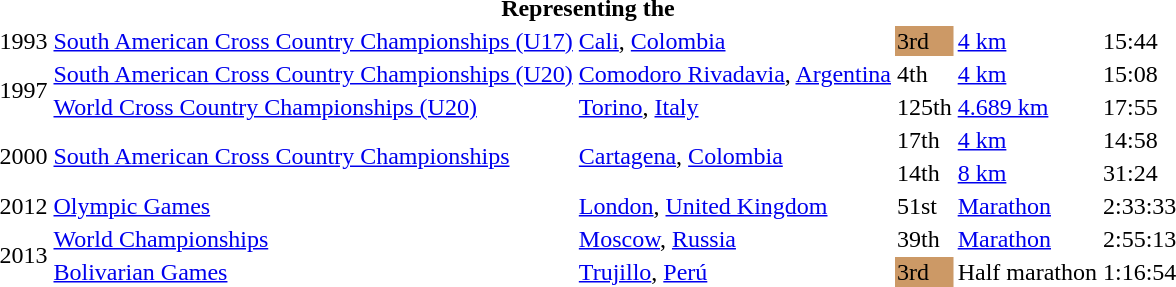<table>
<tr>
<th colspan="6">Representing the </th>
</tr>
<tr>
<td>1993</td>
<td><a href='#'>South American Cross Country Championships (U17)</a></td>
<td><a href='#'>Cali</a>, <a href='#'>Colombia</a></td>
<td bgcolor="cc9966">3rd</td>
<td><a href='#'>4 km</a></td>
<td>15:44</td>
</tr>
<tr>
<td rowspan=2>1997</td>
<td><a href='#'>South American Cross Country Championships (U20)</a></td>
<td><a href='#'>Comodoro Rivadavia</a>, <a href='#'>Argentina</a></td>
<td>4th</td>
<td><a href='#'>4 km</a></td>
<td>15:08</td>
</tr>
<tr>
<td><a href='#'>World Cross Country Championships (U20)</a></td>
<td><a href='#'>Torino</a>, <a href='#'>Italy</a></td>
<td>125th</td>
<td><a href='#'>4.689 km</a></td>
<td>17:55</td>
</tr>
<tr>
<td rowspan=2>2000</td>
<td rowspan=2><a href='#'>South American Cross Country Championships</a></td>
<td rowspan=2><a href='#'>Cartagena</a>, <a href='#'>Colombia</a></td>
<td>17th</td>
<td><a href='#'>4 km</a></td>
<td>14:58</td>
</tr>
<tr>
<td>14th</td>
<td><a href='#'>8 km</a></td>
<td>31:24</td>
</tr>
<tr>
<td>2012</td>
<td><a href='#'>Olympic Games</a></td>
<td><a href='#'>London</a>, <a href='#'>United Kingdom</a></td>
<td>51st</td>
<td><a href='#'>Marathon</a></td>
<td>2:33:33</td>
</tr>
<tr>
<td rowspan=2>2013</td>
<td><a href='#'>World Championships</a></td>
<td><a href='#'>Moscow</a>, <a href='#'>Russia</a></td>
<td>39th</td>
<td><a href='#'>Marathon</a></td>
<td>2:55:13</td>
</tr>
<tr>
<td><a href='#'>Bolivarian Games</a></td>
<td><a href='#'>Trujillo</a>, <a href='#'>Perú</a></td>
<td bgcolor="cc9966">3rd</td>
<td>Half marathon</td>
<td>1:16:54</td>
</tr>
</table>
